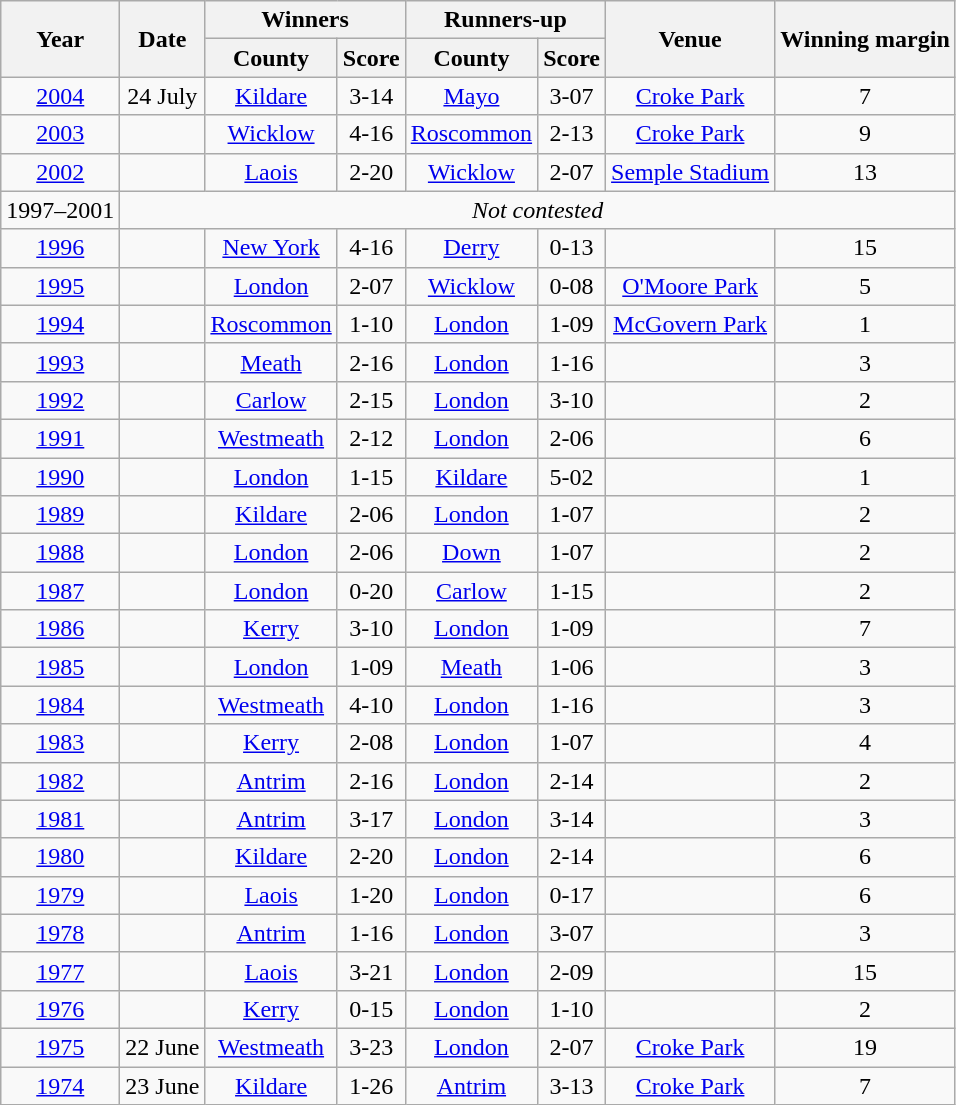<table class="sortable wikitable plainrowheaders" style="text-align:center;">
<tr>
<th rowspan="2">Year</th>
<th rowspan="2">Date</th>
<th colspan="2">Winners</th>
<th colspan="2">Runners-up</th>
<th rowspan="2">Venue</th>
<th rowspan="2">Winning margin</th>
</tr>
<tr>
<th>County</th>
<th>Score</th>
<th>County</th>
<th>Score</th>
</tr>
<tr>
<td><a href='#'>2004</a></td>
<td>24 July</td>
<td><a href='#'>Kildare</a></td>
<td>3-14</td>
<td><a href='#'>Mayo</a></td>
<td>3-07</td>
<td><a href='#'>Croke Park</a></td>
<td>7</td>
</tr>
<tr>
<td><a href='#'>2003</a></td>
<td></td>
<td><a href='#'>Wicklow</a></td>
<td>4-16</td>
<td><a href='#'>Roscommon</a></td>
<td>2-13</td>
<td><a href='#'>Croke Park</a></td>
<td>9</td>
</tr>
<tr>
<td><a href='#'>2002</a></td>
<td></td>
<td><a href='#'>Laois</a></td>
<td>2-20</td>
<td><a href='#'>Wicklow</a></td>
<td>2-07</td>
<td><a href='#'>Semple Stadium</a></td>
<td>13</td>
</tr>
<tr>
<td>1997–2001</td>
<td colspan="7"><em>Not contested</em></td>
</tr>
<tr>
<td><a href='#'>1996</a></td>
<td></td>
<td><a href='#'>New York</a></td>
<td>4-16</td>
<td><a href='#'>Derry</a></td>
<td>0-13</td>
<td></td>
<td>15</td>
</tr>
<tr>
<td><a href='#'>1995</a></td>
<td></td>
<td><a href='#'>London</a></td>
<td>2-07</td>
<td><a href='#'>Wicklow</a></td>
<td>0-08</td>
<td><a href='#'>O'Moore Park</a></td>
<td>5</td>
</tr>
<tr>
<td><a href='#'>1994</a></td>
<td></td>
<td><a href='#'>Roscommon</a></td>
<td>1-10</td>
<td><a href='#'>London</a></td>
<td>1-09</td>
<td><a href='#'>McGovern Park</a></td>
<td>1</td>
</tr>
<tr>
<td><a href='#'>1993</a></td>
<td></td>
<td><a href='#'>Meath</a></td>
<td>2-16</td>
<td><a href='#'>London</a></td>
<td>1-16</td>
<td></td>
<td>3</td>
</tr>
<tr>
<td><a href='#'>1992</a></td>
<td></td>
<td><a href='#'>Carlow</a></td>
<td>2-15</td>
<td><a href='#'>London</a></td>
<td>3-10</td>
<td></td>
<td>2</td>
</tr>
<tr>
<td><a href='#'>1991</a></td>
<td></td>
<td><a href='#'>Westmeath</a></td>
<td>2-12</td>
<td><a href='#'>London</a></td>
<td>2-06</td>
<td></td>
<td>6</td>
</tr>
<tr>
<td><a href='#'>1990</a></td>
<td></td>
<td><a href='#'>London</a></td>
<td>1-15</td>
<td><a href='#'>Kildare</a></td>
<td>5-02</td>
<td></td>
<td>1</td>
</tr>
<tr>
<td><a href='#'>1989</a></td>
<td></td>
<td><a href='#'>Kildare</a></td>
<td>2-06</td>
<td><a href='#'>London</a></td>
<td>1-07</td>
<td></td>
<td>2</td>
</tr>
<tr>
<td><a href='#'>1988</a></td>
<td></td>
<td><a href='#'>London</a></td>
<td>2-06</td>
<td><a href='#'>Down</a></td>
<td>1-07</td>
<td></td>
<td>2</td>
</tr>
<tr>
<td><a href='#'>1987</a></td>
<td></td>
<td><a href='#'>London</a></td>
<td>0-20</td>
<td><a href='#'>Carlow</a></td>
<td>1-15</td>
<td></td>
<td>2</td>
</tr>
<tr>
<td><a href='#'>1986</a></td>
<td></td>
<td><a href='#'>Kerry</a></td>
<td>3-10</td>
<td><a href='#'>London</a></td>
<td>1-09</td>
<td></td>
<td>7</td>
</tr>
<tr>
<td><a href='#'>1985</a></td>
<td></td>
<td><a href='#'>London</a></td>
<td>1-09</td>
<td><a href='#'>Meath</a></td>
<td>1-06</td>
<td></td>
<td>3</td>
</tr>
<tr>
<td><a href='#'>1984</a></td>
<td></td>
<td><a href='#'>Westmeath</a></td>
<td>4-10</td>
<td><a href='#'>London</a></td>
<td>1-16</td>
<td></td>
<td>3</td>
</tr>
<tr>
<td><a href='#'>1983</a></td>
<td></td>
<td><a href='#'>Kerry</a></td>
<td>2-08</td>
<td><a href='#'>London</a></td>
<td>1-07</td>
<td></td>
<td>4</td>
</tr>
<tr>
<td><a href='#'>1982</a></td>
<td></td>
<td><a href='#'>Antrim</a></td>
<td>2-16</td>
<td><a href='#'>London</a></td>
<td>2-14</td>
<td></td>
<td>2</td>
</tr>
<tr>
<td><a href='#'>1981</a></td>
<td></td>
<td><a href='#'>Antrim</a></td>
<td>3-17</td>
<td><a href='#'>London</a></td>
<td>3-14</td>
<td></td>
<td>3</td>
</tr>
<tr>
<td><a href='#'>1980</a></td>
<td></td>
<td><a href='#'>Kildare</a></td>
<td>2-20</td>
<td><a href='#'>London</a></td>
<td>2-14</td>
<td></td>
<td>6</td>
</tr>
<tr>
<td><a href='#'>1979</a></td>
<td></td>
<td><a href='#'>Laois</a></td>
<td>1-20</td>
<td><a href='#'>London</a></td>
<td>0-17</td>
<td></td>
<td>6</td>
</tr>
<tr>
<td><a href='#'>1978</a></td>
<td></td>
<td><a href='#'>Antrim</a></td>
<td>1-16</td>
<td><a href='#'>London</a></td>
<td>3-07</td>
<td></td>
<td>3</td>
</tr>
<tr>
<td><a href='#'>1977</a></td>
<td></td>
<td><a href='#'>Laois</a></td>
<td>3-21</td>
<td><a href='#'>London</a></td>
<td>2-09</td>
<td></td>
<td>15</td>
</tr>
<tr>
<td><a href='#'>1976</a></td>
<td></td>
<td><a href='#'>Kerry</a></td>
<td>0-15</td>
<td><a href='#'>London</a></td>
<td>1-10</td>
<td></td>
<td>2</td>
</tr>
<tr>
<td><a href='#'>1975</a></td>
<td>22 June</td>
<td><a href='#'>Westmeath</a></td>
<td>3-23</td>
<td><a href='#'>London</a></td>
<td>2-07</td>
<td><a href='#'>Croke Park</a></td>
<td>19</td>
</tr>
<tr>
<td><a href='#'>1974</a></td>
<td>23 June</td>
<td><a href='#'>Kildare</a></td>
<td>1-26</td>
<td><a href='#'>Antrim</a></td>
<td>3-13</td>
<td><a href='#'>Croke Park</a></td>
<td>7</td>
</tr>
</table>
